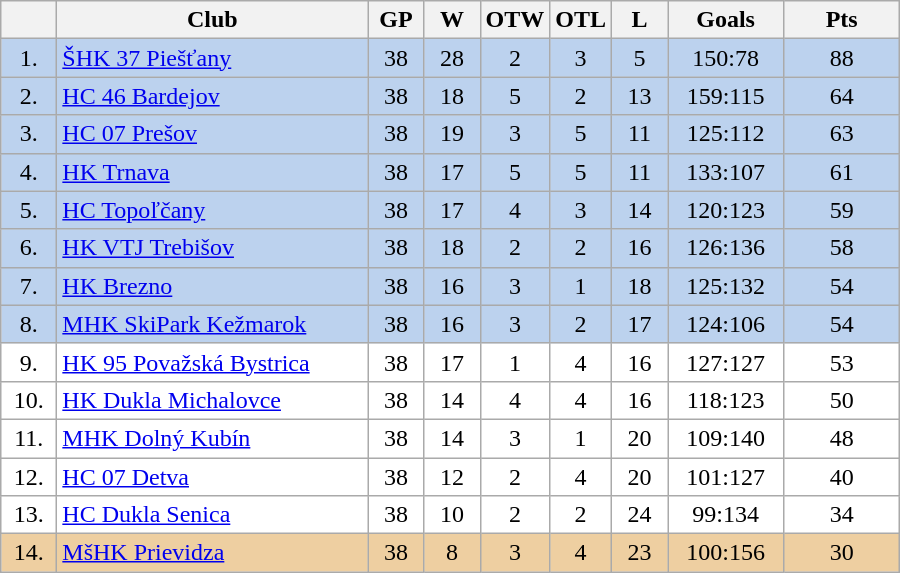<table class="wikitable">
<tr>
<th width="30"></th>
<th width="200">Club</th>
<th width="30">GP</th>
<th width="30">W</th>
<th width="30">OTW</th>
<th width="30">OTL</th>
<th width="30">L</th>
<th width="70">Goals</th>
<th width="70">Pts</th>
</tr>
<tr bgcolor="#BCD2EE" align="center">
<td>1.</td>
<td align="left"><a href='#'>ŠHK 37 Piešťany</a></td>
<td>38</td>
<td>28</td>
<td>2</td>
<td>3</td>
<td>5</td>
<td>150:78</td>
<td>88</td>
</tr>
<tr bgcolor="#BCD2EE" align="center">
<td>2.</td>
<td align="left"><a href='#'>HC 46 Bardejov</a></td>
<td>38</td>
<td>18</td>
<td>5</td>
<td>2</td>
<td>13</td>
<td>159:115</td>
<td>64</td>
</tr>
<tr bgcolor="#BCD2EE" align="center">
<td>3.</td>
<td align="left"><a href='#'>HC 07 Prešov</a></td>
<td>38</td>
<td>19</td>
<td>3</td>
<td>5</td>
<td>11</td>
<td>125:112</td>
<td>63</td>
</tr>
<tr bgcolor="#BCD2EE" align="center">
<td>4.</td>
<td align="left"><a href='#'>HK Trnava</a></td>
<td>38</td>
<td>17</td>
<td>5</td>
<td>5</td>
<td>11</td>
<td>133:107</td>
<td>61</td>
</tr>
<tr bgcolor="#BCD2EE" align="center">
<td>5.</td>
<td align="left"><a href='#'>HC Topoľčany</a></td>
<td>38</td>
<td>17</td>
<td>4</td>
<td>3</td>
<td>14</td>
<td>120:123</td>
<td>59</td>
</tr>
<tr bgcolor="#BCD2EE" align="center">
<td>6.</td>
<td align="left"><a href='#'>HK VTJ Trebišov</a></td>
<td>38</td>
<td>18</td>
<td>2</td>
<td>2</td>
<td>16</td>
<td>126:136</td>
<td>58</td>
</tr>
<tr bgcolor="#BCD2EE" align="center">
<td>7.</td>
<td align="left"><a href='#'>HK Brezno</a></td>
<td>38</td>
<td>16</td>
<td>3</td>
<td>1</td>
<td>18</td>
<td>125:132</td>
<td>54</td>
</tr>
<tr bgcolor="#BCD2EE" align="center">
<td>8.</td>
<td align="left"><a href='#'>MHK SkiPark Kežmarok</a></td>
<td>38</td>
<td>16</td>
<td>3</td>
<td>2</td>
<td>17</td>
<td>124:106</td>
<td>54</td>
</tr>
<tr bgcolor="#FFFFFF" align="center">
<td>9.</td>
<td align="left"><a href='#'>HK 95 Považská Bystrica</a></td>
<td>38</td>
<td>17</td>
<td>1</td>
<td>4</td>
<td>16</td>
<td>127:127</td>
<td>53</td>
</tr>
<tr bgcolor="#FFFFFF" align="center">
<td>10.</td>
<td align="left"><a href='#'>HK Dukla Michalovce</a></td>
<td>38</td>
<td>14</td>
<td>4</td>
<td>4</td>
<td>16</td>
<td>118:123</td>
<td>50</td>
</tr>
<tr bgcolor="#FFFFFF" align="center">
<td>11.</td>
<td align="left"><a href='#'>MHK Dolný Kubín</a></td>
<td>38</td>
<td>14</td>
<td>3</td>
<td>1</td>
<td>20</td>
<td>109:140</td>
<td>48</td>
</tr>
<tr bgcolor="#FFFFFF" align="center">
<td>12.</td>
<td align="left"><a href='#'>HC 07 Detva</a></td>
<td>38</td>
<td>12</td>
<td>2</td>
<td>4</td>
<td>20</td>
<td>101:127</td>
<td>40</td>
</tr>
<tr bgcolor="#FFFFFF" align="center">
<td>13.</td>
<td align="left"><a href='#'>HC Dukla Senica</a></td>
<td>38</td>
<td>10</td>
<td>2</td>
<td>2</td>
<td>24</td>
<td>99:134</td>
<td>34</td>
</tr>
<tr bgcolor="#EECFA1" align="center">
<td>14.</td>
<td align="left"><a href='#'>MšHK Prievidza</a></td>
<td>38</td>
<td>8</td>
<td>3</td>
<td>4</td>
<td>23</td>
<td>100:156</td>
<td>30</td>
</tr>
</table>
